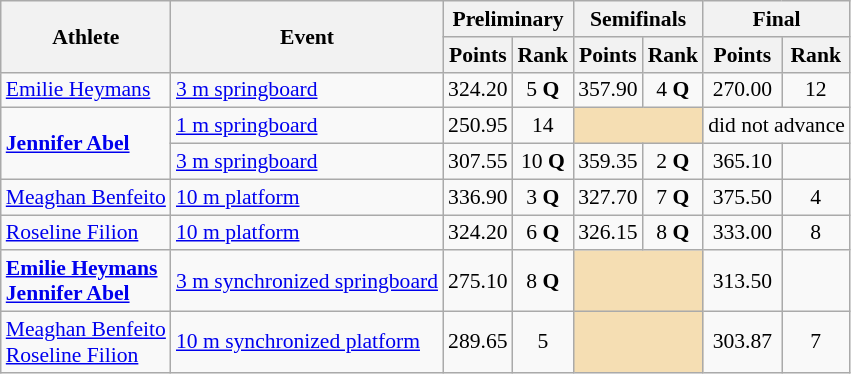<table class=wikitable style="font-size:90%">
<tr>
<th rowspan="2">Athlete</th>
<th rowspan="2">Event</th>
<th colspan="2">Preliminary</th>
<th colspan="2">Semifinals</th>
<th colspan="2">Final</th>
</tr>
<tr>
<th>Points</th>
<th>Rank</th>
<th>Points</th>
<th>Rank</th>
<th>Points</th>
<th>Rank</th>
</tr>
<tr>
<td rowspan="1"><a href='#'>Emilie Heymans</a></td>
<td><a href='#'>3 m springboard</a></td>
<td align=center>324.20</td>
<td align=center>5 <strong>Q</strong></td>
<td align=center>357.90</td>
<td align=center>4 <strong>Q</strong></td>
<td align=center>270.00</td>
<td align=center>12</td>
</tr>
<tr>
<td rowspan="2"><strong><a href='#'>Jennifer Abel</a></strong></td>
<td><a href='#'>1 m springboard</a></td>
<td align=center>250.95</td>
<td align=center>14</td>
<td colspan= 2 bgcolor="wheat"></td>
<td align=center colspan=2>did not advance</td>
</tr>
<tr>
<td><a href='#'>3 m springboard</a></td>
<td align=center>307.55</td>
<td align=center>10 <strong>Q</strong></td>
<td align=center>359.35</td>
<td align=center>2 <strong>Q</strong></td>
<td align=center>365.10</td>
<td align=center></td>
</tr>
<tr>
<td rowspan="1"><a href='#'>Meaghan Benfeito</a></td>
<td><a href='#'>10 m platform</a></td>
<td align=center>336.90</td>
<td align=center>3 <strong>Q</strong></td>
<td align=center>327.70</td>
<td align=center>7 <strong>Q</strong></td>
<td align=center>375.50</td>
<td align=center>4</td>
</tr>
<tr>
<td rowspan="1"><a href='#'>Roseline Filion</a></td>
<td><a href='#'>10 m platform</a></td>
<td align=center>324.20</td>
<td align=center>6 <strong>Q</strong></td>
<td align=center>326.15</td>
<td align=center>8 <strong>Q</strong></td>
<td align=center>333.00</td>
<td align=center>8</td>
</tr>
<tr>
<td rowspan="1"><strong><a href='#'>Emilie Heymans</a><br><a href='#'>Jennifer Abel</a></strong></td>
<td><a href='#'>3 m synchronized springboard</a></td>
<td align=center>275.10</td>
<td align=center>8 <strong>Q</strong></td>
<td colspan= 2 bgcolor="wheat"></td>
<td align=center>313.50</td>
<td align=center></td>
</tr>
<tr>
<td rowspan="1"><a href='#'>Meaghan Benfeito</a><br><a href='#'>Roseline Filion</a></td>
<td><a href='#'>10 m synchronized platform</a></td>
<td align=center>289.65</td>
<td align=center>5</td>
<td colspan= 2 bgcolor="wheat"></td>
<td align=center>303.87</td>
<td align=center>7</td>
</tr>
</table>
